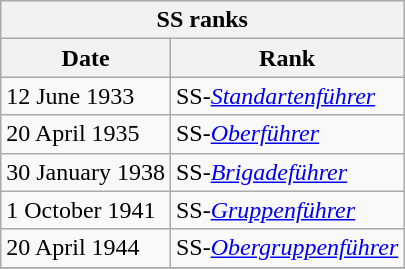<table class="wikitable float-right">
<tr>
<th colspan="2">SS ranks</th>
</tr>
<tr>
<th>Date</th>
<th>Rank</th>
</tr>
<tr>
<td>12 June 1933</td>
<td>SS-<em><a href='#'>Standartenführer</a></em></td>
</tr>
<tr>
<td>20 April 1935</td>
<td>SS-<em><a href='#'>Oberführer</a></em></td>
</tr>
<tr>
<td>30 January 1938</td>
<td>SS-<em><a href='#'>Brigadeführer</a></em></td>
</tr>
<tr>
<td>1 October 1941</td>
<td>SS-<em><a href='#'>Gruppenführer</a></em></td>
</tr>
<tr>
<td>20 April 1944</td>
<td>SS-<em><a href='#'>Obergruppenführer</a></em></td>
</tr>
<tr>
</tr>
</table>
